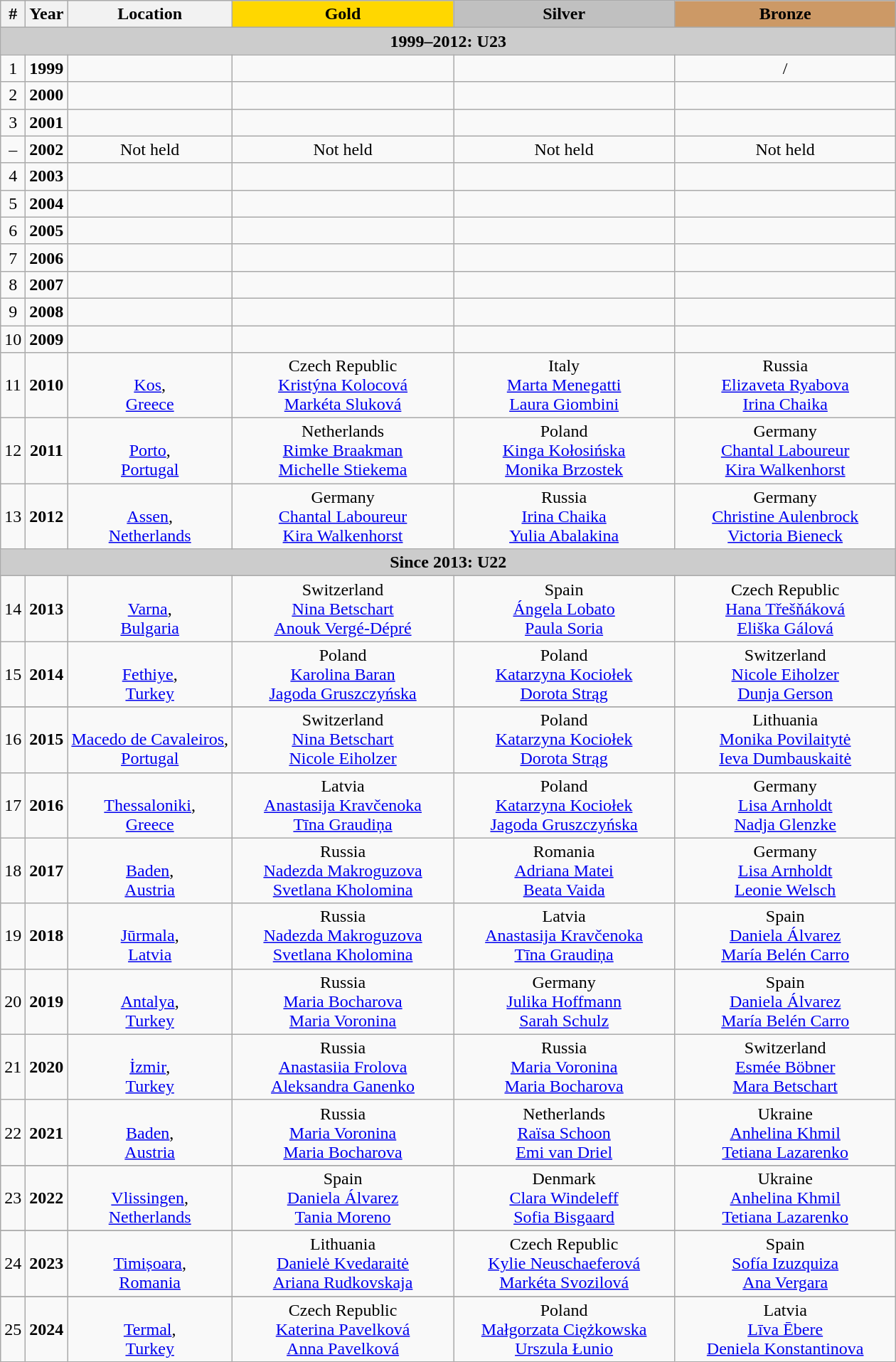<table class="wikitable">
<tr>
<th>#</th>
<th>Year</th>
<th>Location</th>
<th scope=col colspan=1 style="width:200px; background: gold;">Gold</th>
<th scope=col colspan=1 style="width:200px; background: silver;">Silver</th>
<th scope=col colspan=1 style="width:200px; background: #cc9966;">Bronze</th>
</tr>
<tr>
<td colspan=6 bgcolor="#cccccc"align=center><strong>1999–2012: U23</strong></td>
</tr>
<tr align=center>
<td>1</td>
<td><strong>1999</strong></td>
<td></td>
<td></td>
<td></td>
<td>/</td>
</tr>
<tr align=center>
<td>2</td>
<td><strong>2000</strong></td>
<td></td>
<td></td>
<td></td>
<td></td>
</tr>
<tr align=center>
<td>3</td>
<td><strong>2001</strong></td>
<td></td>
<td></td>
<td></td>
<td></td>
</tr>
<tr align=center>
<td>–</td>
<td><strong>2002</strong></td>
<td>Not held</td>
<td>Not held</td>
<td>Not held</td>
<td>Not held</td>
</tr>
<tr align=center>
<td>4</td>
<td><strong>2003</strong></td>
<td></td>
<td></td>
<td></td>
<td></td>
</tr>
<tr align=center>
<td>5</td>
<td><strong>2004</strong></td>
<td></td>
<td></td>
<td></td>
<td></td>
</tr>
<tr align=center>
<td>6</td>
<td><strong>2005</strong></td>
<td></td>
<td></td>
<td></td>
<td></td>
</tr>
<tr align=center>
<td>7</td>
<td><strong>2006</strong></td>
<td></td>
<td></td>
<td></td>
<td></td>
</tr>
<tr align=center>
<td>8</td>
<td><strong>2007</strong></td>
<td></td>
<td></td>
<td></td>
<td></td>
</tr>
<tr align=center>
<td>9</td>
<td><strong>2008</strong></td>
<td></td>
<td></td>
<td></td>
<td></td>
</tr>
<tr align=center>
<td>10</td>
<td><strong>2009</strong></td>
<td></td>
<td></td>
<td></td>
<td></td>
</tr>
<tr align=center>
<td>11</td>
<td><strong>2010</strong></td>
<td><br><a href='#'>Kos</a>,<br><a href='#'>Greece</a></td>
<td> Czech Republic<br><a href='#'>Kristýna Kolocová</a><br><a href='#'>Markéta Sluková</a></td>
<td> Italy<br><a href='#'>Marta Menegatti</a><br><a href='#'>Laura Giombini</a></td>
<td> Russia<br><a href='#'>Elizaveta Ryabova</a><br><a href='#'>Irina Chaika</a></td>
</tr>
<tr align=center>
<td>12</td>
<td><strong>2011</strong></td>
<td><br><a href='#'>Porto</a>,<br><a href='#'>Portugal</a></td>
<td> Netherlands<br><a href='#'>Rimke Braakman</a><br><a href='#'>Michelle Stiekema</a></td>
<td> Poland<br><a href='#'>Kinga Kołosińska</a><br><a href='#'>Monika Brzostek</a></td>
<td> Germany<br><a href='#'>Chantal Laboureur</a><br><a href='#'>Kira Walkenhorst</a></td>
</tr>
<tr align=center>
<td>13</td>
<td><strong>2012</strong></td>
<td><br><a href='#'>Assen</a>,<br><a href='#'>Netherlands</a></td>
<td> Germany<br><a href='#'>Chantal Laboureur</a><br><a href='#'>Kira Walkenhorst</a></td>
<td> Russia<br><a href='#'>Irina Chaika</a><br><a href='#'>Yulia Abalakina</a></td>
<td> Germany<br><a href='#'>Christine Aulenbrock</a><br><a href='#'>Victoria Bieneck</a></td>
</tr>
<tr>
<td colspan=6 bgcolor="#cccccc"align=center><strong>Since 2013: U22</strong></td>
</tr>
<tr align=center>
<td>14</td>
<td><strong>2013</strong></td>
<td><br><a href='#'>Varna</a>,<br><a href='#'>Bulgaria</a></td>
<td> Switzerland<br><a href='#'>Nina Betschart</a><br><a href='#'>Anouk Vergé-Dépré</a></td>
<td> Spain<br><a href='#'>Ángela Lobato</a><br><a href='#'>Paula Soria</a></td>
<td> Czech Republic<br><a href='#'>Hana Třešňáková</a><br><a href='#'>Eliška Gálová</a></td>
</tr>
<tr align=center>
<td>15</td>
<td><strong>2014</strong></td>
<td><br><a href='#'>Fethiye</a>,<br><a href='#'>Turkey</a></td>
<td> Poland<br><a href='#'>Karolina Baran</a><br><a href='#'>Jagoda Gruszczyńska</a></td>
<td> Poland<br><a href='#'>Katarzyna Kociołek</a><br><a href='#'>Dorota Strąg</a></td>
<td> Switzerland<br><a href='#'>Nicole Eiholzer</a><br><a href='#'>Dunja Gerson</a></td>
</tr>
<tr>
</tr>
<tr align=center>
<td>16</td>
<td><strong>2015</strong></td>
<td><br><a href='#'>Macedo de Cavaleiros</a>,<br><a href='#'>Portugal</a></td>
<td> Switzerland<br><a href='#'>Nina Betschart</a><br><a href='#'>Nicole Eiholzer</a></td>
<td> Poland<br><a href='#'>Katarzyna Kociołek</a><br><a href='#'>Dorota Strąg</a></td>
<td> Lithuania<br><a href='#'>Monika Povilaitytė</a><br><a href='#'>Ieva Dumbauskaitė</a></td>
</tr>
<tr align=center>
<td>17</td>
<td><strong>2016</strong></td>
<td><br><a href='#'>Thessaloniki</a>,<br><a href='#'>Greece</a></td>
<td> Latvia<br><a href='#'>Anastasija Kravčenoka</a><br><a href='#'>Tīna Graudiņa</a></td>
<td> Poland<br><a href='#'>Katarzyna Kociołek</a><br><a href='#'>Jagoda Gruszczyńska</a></td>
<td> Germany<br><a href='#'>Lisa Arnholdt</a><br><a href='#'>Nadja Glenzke</a></td>
</tr>
<tr align=center>
<td>18</td>
<td><strong>2017</strong></td>
<td><br><a href='#'>Baden</a>,<br><a href='#'>Austria</a></td>
<td> Russia<br><a href='#'>Nadezda Makroguzova</a><br><a href='#'>Svetlana Kholomina</a></td>
<td> Romania<br><a href='#'>Adriana Matei</a><br><a href='#'>Beata Vaida</a></td>
<td> Germany<br><a href='#'>Lisa Arnholdt</a><br><a href='#'>Leonie Welsch</a></td>
</tr>
<tr align=center>
<td>19</td>
<td><strong>2018</strong></td>
<td><br><a href='#'>Jūrmala</a>,<br><a href='#'>Latvia</a></td>
<td> Russia<br><a href='#'>Nadezda Makroguzova</a><br><a href='#'>Svetlana Kholomina</a></td>
<td> Latvia<br><a href='#'>Anastasija Kravčenoka</a><br><a href='#'>Tīna Graudiņa</a></td>
<td> Spain<br><a href='#'>Daniela Álvarez</a><br><a href='#'>María Belén Carro</a></td>
</tr>
<tr align=center>
<td>20</td>
<td><strong>2019</strong></td>
<td><br><a href='#'>Antalya</a>,<br><a href='#'>Turkey</a></td>
<td> Russia<br><a href='#'>Maria Bocharova</a><br><a href='#'>Maria Voronina</a></td>
<td> Germany<br><a href='#'>Julika Hoffmann</a><br><a href='#'>Sarah Schulz</a></td>
<td> Spain<br><a href='#'>Daniela Álvarez</a><br><a href='#'>María Belén Carro</a></td>
</tr>
<tr align=center>
<td>21</td>
<td><strong>2020</strong></td>
<td><br><a href='#'>İzmir</a>,<br><a href='#'>Turkey</a></td>
<td> Russia<br><a href='#'>Anastasiia Frolova</a><br><a href='#'>Aleksandra Ganenko</a></td>
<td> Russia<br><a href='#'>Maria Voronina</a><br><a href='#'>Maria Bocharova</a></td>
<td> Switzerland<br><a href='#'>Esmée Böbner</a><br><a href='#'>Mara Betschart</a></td>
</tr>
<tr align=center>
<td>22</td>
<td><strong>2021</strong></td>
<td><br><a href='#'>Baden</a>,<br><a href='#'>Austria</a></td>
<td> Russia<br><a href='#'>Maria Voronina</a><br><a href='#'>Maria Bocharova</a></td>
<td> Netherlands<br><a href='#'>Raïsa Schoon</a><br><a href='#'>Emi van Driel</a></td>
<td> Ukraine<br><a href='#'>Anhelina Khmil</a><br><a href='#'>Tetiana Lazarenko</a></td>
</tr>
<tr>
</tr>
<tr align=center>
<td>23</td>
<td><strong>2022</strong></td>
<td><br><a href='#'>Vlissingen</a>,<br><a href='#'>Netherlands</a></td>
<td> Spain<br><a href='#'>Daniela Álvarez</a><br><a href='#'>Tania Moreno</a></td>
<td> Denmark<br><a href='#'>Clara Windeleff</a><br><a href='#'>Sofia Bisgaard</a></td>
<td> Ukraine<br><a href='#'>Anhelina Khmil</a><br><a href='#'>Tetiana Lazarenko</a></td>
</tr>
<tr>
</tr>
<tr align=center>
<td>24</td>
<td><strong>2023</strong></td>
<td><br><a href='#'>Timișoara</a>,<br><a href='#'>Romania</a></td>
<td> Lithuania<br><a href='#'>Danielė Kvedaraitė</a><br><a href='#'>Ariana Rudkovskaja</a></td>
<td> Czech Republic<br><a href='#'>Kylie Neuschaeferová</a><br><a href='#'>Markéta Svozilová</a></td>
<td> Spain<br><a href='#'>Sofía Izuzquiza</a><br><a href='#'>Ana Vergara</a></td>
</tr>
<tr>
</tr>
<tr align=center>
<td>25</td>
<td><strong>2024</strong></td>
<td><br><a href='#'>Termal</a>,<br><a href='#'>Turkey</a></td>
<td> Czech Republic<br><a href='#'>Katerina Pavelková</a><br><a href='#'>Anna Pavelková</a></td>
<td> Poland<br><a href='#'>Małgorzata Ciężkowska</a><br><a href='#'>Urszula Łunio</a></td>
<td> Latvia<br><a href='#'>Līva Ēbere</a><br><a href='#'>Deniela Konstantinova</a></td>
</tr>
</table>
